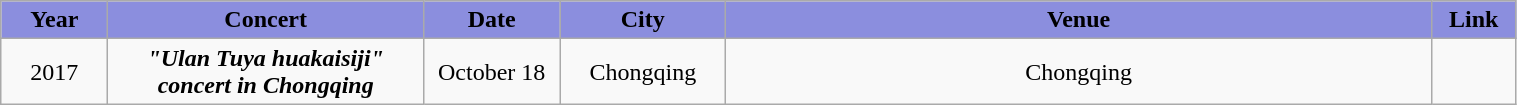<table class="wikitable sortable mw-collapsible" width="80%" style="text-align:center">
<tr align="center" style="background:#8B8EDE">
<td style="width:2%"><strong>Year</strong></td>
<td style="width:8%"><strong>Concert</strong></td>
<td style="width:2%"><strong>Date</strong></td>
<td style="width:2%"><strong>City</strong></td>
<td style="width:18%"><strong>Venue</strong></td>
<td style="width:1%"><strong>Link</strong></td>
</tr>
<tr>
<td rowspan="2">2017</td>
<td rowspan="2"><strong><em>"Ulan Tuya huakaisiji" concert in Chongqing</em></strong></td>
<td>October 18</td>
<td>Chongqing</td>
<td>Chongqing</td>
<td></td>
</tr>
</table>
